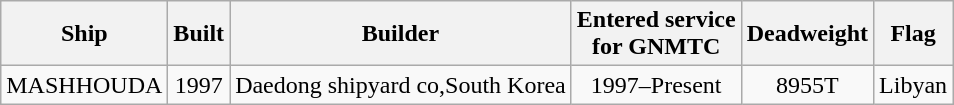<table class="wikitable">
<tr>
<th>Ship</th>
<th>Built</th>
<th>Builder</th>
<th>Entered service <br>for GNMTC</th>
<th>Deadweight</th>
<th>Flag</th>
</tr>
<tr>
<td>MASHHOUDA</td>
<td align="Center">1997</td>
<td align="Center">Daedong shipyard co,South Korea</td>
<td align="Center">1997–Present</td>
<td align="Center">8955T</td>
<td align="Center">Libyan</td>
</tr>
</table>
